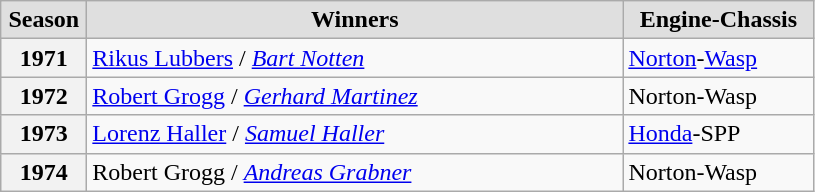<table class="wikitable">
<tr align="center" style="background:#dfdfdf;">
<td width="50"><strong>Season</strong></td>
<td width="350"><strong>Winners</strong></td>
<td width="120"><strong>Engine-Chassis</strong></td>
</tr>
<tr>
<th>1971</th>
<td> <a href='#'>Rikus Lubbers</a> / <em><a href='#'>Bart Notten</a></em></td>
<td><a href='#'>Norton</a>-<a href='#'>Wasp</a></td>
</tr>
<tr>
<th>1972</th>
<td> <a href='#'>Robert Grogg</a> / <em><a href='#'>Gerhard Martinez</a></em></td>
<td>Norton-Wasp</td>
</tr>
<tr>
<th>1973</th>
<td> <a href='#'>Lorenz Haller</a> / <em><a href='#'>Samuel Haller</a></em></td>
<td><a href='#'>Honda</a>-SPP</td>
</tr>
<tr>
<th>1974</th>
<td> Robert Grogg / <em><a href='#'>Andreas Grabner</a></em></td>
<td>Norton-Wasp</td>
</tr>
</table>
